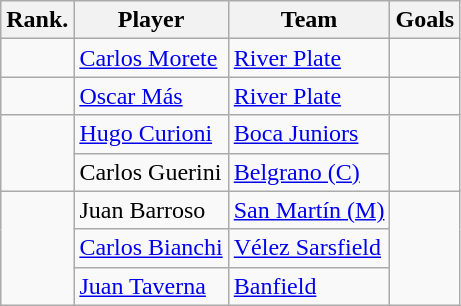<table class="wikitable" style="text-align:">
<tr>
<th>Rank.</th>
<th>Player</th>
<th>Team</th>
<th>Goals</th>
</tr>
<tr>
<td></td>
<td> <a href='#'>Carlos Morete</a></td>
<td><a href='#'>River Plate</a></td>
<td></td>
</tr>
<tr>
<td></td>
<td> <a href='#'>Oscar Más</a></td>
<td><a href='#'>River Plate</a></td>
<td></td>
</tr>
<tr>
<td rowspan=2></td>
<td> <a href='#'>Hugo Curioni</a></td>
<td><a href='#'>Boca Juniors</a></td>
<td rowspan=2></td>
</tr>
<tr>
<td> Carlos Guerini</td>
<td><a href='#'>Belgrano (C)</a></td>
</tr>
<tr>
<td rowspan=3></td>
<td> Juan Barroso</td>
<td><a href='#'>San Martín (M)</a></td>
<td rowspan=3></td>
</tr>
<tr>
<td> <a href='#'>Carlos Bianchi</a></td>
<td><a href='#'>Vélez Sarsfield</a></td>
</tr>
<tr>
<td> <a href='#'>Juan Taverna</a></td>
<td><a href='#'>Banfield</a></td>
</tr>
</table>
